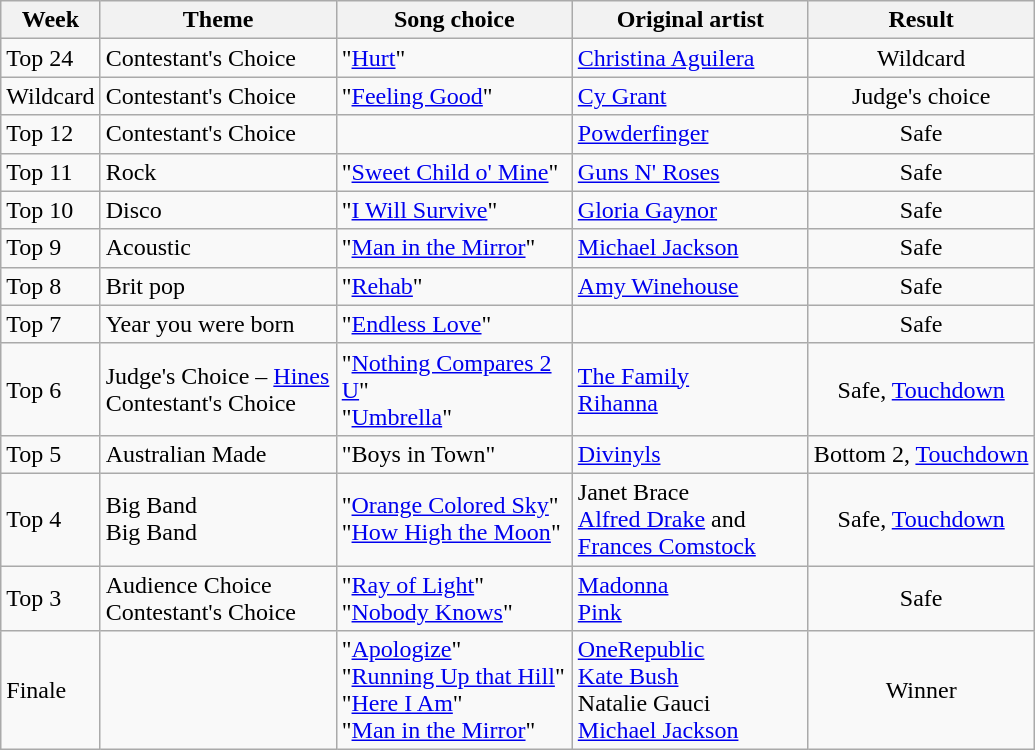<table class="wikitable">
<tr>
<th>Week</th>
<th width="150">Theme</th>
<th width="150">Song choice</th>
<th width="150">Original artist</th>
<th>Result</th>
</tr>
<tr>
<td>Top 24</td>
<td>Contestant's Choice</td>
<td>"<a href='#'>Hurt</a>"</td>
<td><a href='#'>Christina Aguilera</a></td>
<td align="center">Wildcard</td>
</tr>
<tr>
<td>Wildcard</td>
<td>Contestant's Choice</td>
<td>"<a href='#'>Feeling Good</a>"</td>
<td><a href='#'>Cy Grant</a></td>
<td align="center">Judge's choice</td>
</tr>
<tr>
<td>Top 12</td>
<td>Contestant's Choice</td>
<td></td>
<td><a href='#'>Powderfinger</a></td>
<td align="center">Safe</td>
</tr>
<tr>
<td>Top 11</td>
<td>Rock</td>
<td>"<a href='#'>Sweet Child o' Mine</a>"</td>
<td><a href='#'>Guns N' Roses</a></td>
<td align="center">Safe</td>
</tr>
<tr>
<td>Top 10</td>
<td>Disco</td>
<td>"<a href='#'>I Will Survive</a>"</td>
<td><a href='#'>Gloria Gaynor</a></td>
<td align="center">Safe</td>
</tr>
<tr>
<td>Top 9</td>
<td>Acoustic</td>
<td>"<a href='#'>Man in the Mirror</a>"</td>
<td><a href='#'>Michael Jackson</a></td>
<td align="center">Safe</td>
</tr>
<tr>
<td>Top 8</td>
<td>Brit pop</td>
<td>"<a href='#'>Rehab</a>"</td>
<td><a href='#'>Amy Winehouse</a></td>
<td align="center">Safe</td>
</tr>
<tr>
<td>Top 7</td>
<td>Year you were born</td>
<td>"<a href='#'>Endless Love</a>"</td>
<td></td>
<td align="center">Safe</td>
</tr>
<tr>
<td>Top 6</td>
<td>Judge's Choice – <a href='#'>Hines</a><br>Contestant's Choice</td>
<td>"<a href='#'>Nothing Compares 2 U</a>"<br>"<a href='#'>Umbrella</a>"</td>
<td><a href='#'>The Family</a><br><a href='#'>Rihanna</a></td>
<td align="center">Safe, <a href='#'>Touchdown</a></td>
</tr>
<tr>
<td>Top 5</td>
<td>Australian Made</td>
<td>"Boys in Town"</td>
<td><a href='#'>Divinyls</a></td>
<td align="center">Bottom 2, <a href='#'>Touchdown</a></td>
</tr>
<tr>
<td>Top 4</td>
<td>Big Band<br>Big Band</td>
<td>"<a href='#'>Orange Colored Sky</a>"<br>"<a href='#'>How High the Moon</a>"</td>
<td>Janet Brace<br><a href='#'>Alfred Drake</a> and <a href='#'>Frances Comstock</a></td>
<td align="center">Safe, <a href='#'>Touchdown</a></td>
</tr>
<tr>
<td>Top 3</td>
<td>Audience Choice<br>Contestant's Choice</td>
<td>"<a href='#'>Ray of Light</a>"<br>"<a href='#'>Nobody Knows</a>"</td>
<td><a href='#'>Madonna</a><br><a href='#'>Pink</a></td>
<td align="center">Safe</td>
</tr>
<tr>
<td>Finale</td>
<td></td>
<td>"<a href='#'>Apologize</a>"<br>"<a href='#'>Running Up that Hill</a>"<br>"<a href='#'>Here I Am</a>"<br>"<a href='#'>Man in the Mirror</a>"</td>
<td><a href='#'>OneRepublic</a><br><a href='#'>Kate Bush</a><br>Natalie Gauci<br><a href='#'>Michael Jackson</a></td>
<td align="center">Winner</td>
</tr>
</table>
